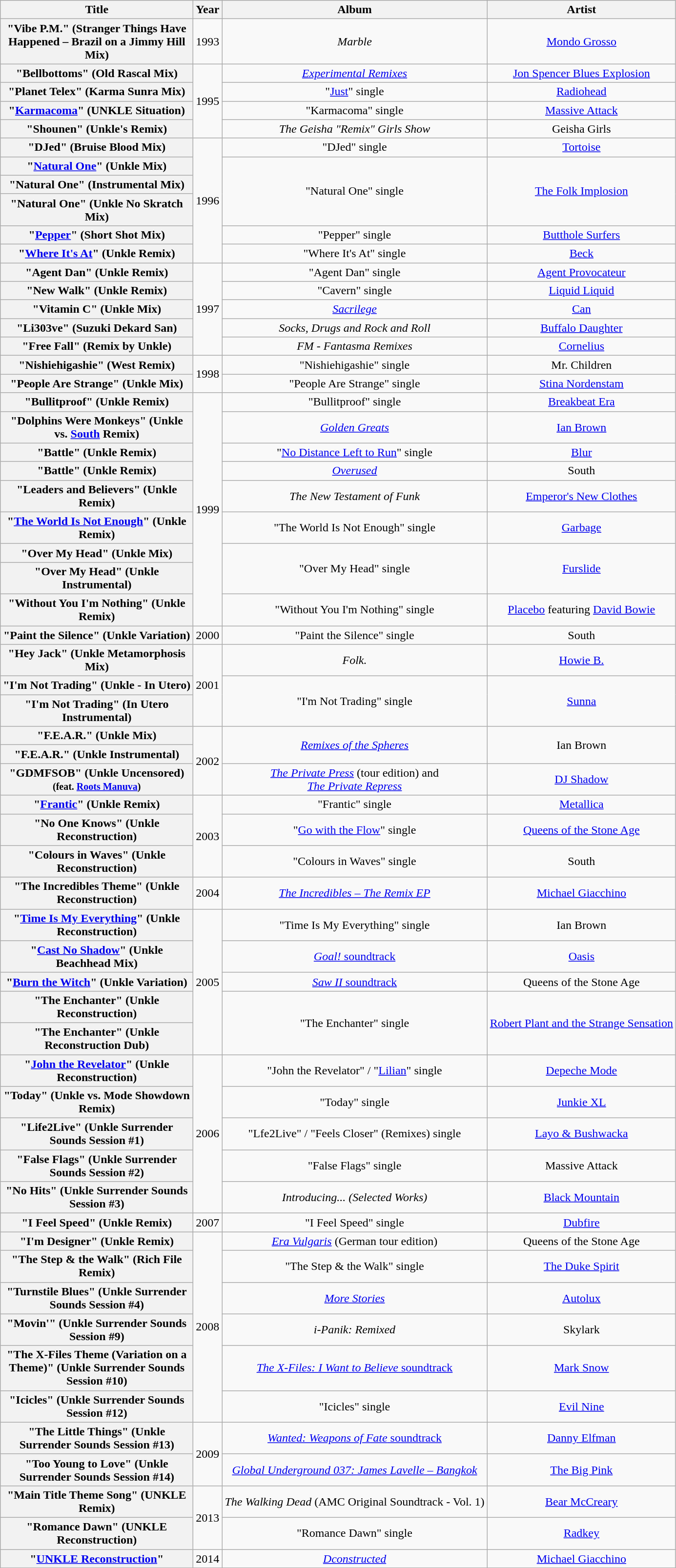<table class="wikitable plainrowheaders" style="text-align:center;" border="1">
<tr>
<th scope="col" style="width:16em;">Title</th>
<th scope="col">Year</th>
<th scope="col">Album</th>
<th scope="col">Artist</th>
</tr>
<tr>
<th scope="row">"Vibe P.M." (Stranger Things Have Happened – Brazil on a Jimmy Hill Mix)</th>
<td>1993</td>
<td><em>Marble</em></td>
<td><a href='#'>Mondo Grosso</a></td>
</tr>
<tr>
<th scope="row">"Bellbottoms" (Old Rascal Mix)</th>
<td rowspan="4">1995</td>
<td><em><a href='#'>Experimental Remixes</a></em></td>
<td><a href='#'>Jon Spencer Blues Explosion</a></td>
</tr>
<tr>
<th scope="row">"Planet Telex" (Karma Sunra Mix)</th>
<td>"<a href='#'>Just</a>" single</td>
<td><a href='#'>Radiohead</a></td>
</tr>
<tr>
<th scope="row">"<a href='#'>Karmacoma</a>" (UNKLE Situation)</th>
<td>"Karmacoma" single</td>
<td><a href='#'>Massive Attack</a></td>
</tr>
<tr>
<th scope="row">"Shounen" (Unkle's Remix)</th>
<td><em>The Geisha "Remix" Girls Show</em></td>
<td>Geisha Girls</td>
</tr>
<tr>
<th scope="row">"DJed" (Bruise Blood Mix)</th>
<td rowspan="6">1996</td>
<td>"DJed" single</td>
<td><a href='#'>Tortoise</a></td>
</tr>
<tr>
<th scope="row">"<a href='#'>Natural One</a>" (Unkle Mix)</th>
<td rowspan="3">"Natural One" single</td>
<td rowspan="3"><a href='#'>The Folk Implosion</a></td>
</tr>
<tr>
<th scope="row">"Natural One" (Instrumental Mix)</th>
</tr>
<tr>
<th scope="row">"Natural One" (Unkle No Skratch Mix)</th>
</tr>
<tr>
<th scope="row">"<a href='#'>Pepper</a>" (Short Shot Mix)</th>
<td>"Pepper" single</td>
<td><a href='#'>Butthole Surfers</a></td>
</tr>
<tr>
<th scope="row">"<a href='#'>Where It's At</a>" (Unkle Remix)</th>
<td>"Where It's At" single</td>
<td><a href='#'>Beck</a></td>
</tr>
<tr>
<th scope="row">"Agent Dan" (Unkle Remix)</th>
<td rowspan="5">1997</td>
<td>"Agent Dan" single</td>
<td><a href='#'>Agent Provocateur</a></td>
</tr>
<tr>
<th scope="row">"New Walk" (Unkle Remix)</th>
<td>"Cavern" single</td>
<td><a href='#'>Liquid Liquid</a></td>
</tr>
<tr>
<th scope="row">"Vitamin C" (Unkle Mix)</th>
<td><em><a href='#'>Sacrilege</a></em></td>
<td><a href='#'>Can</a></td>
</tr>
<tr>
<th scope="row">"Li303ve" (Suzuki Dekard San)</th>
<td><em>Socks, Drugs and Rock and Roll</em></td>
<td><a href='#'>Buffalo Daughter</a></td>
</tr>
<tr>
<th scope="row">"Free Fall" (Remix by Unkle)</th>
<td><em>FM - Fantasma Remixes</em></td>
<td><a href='#'>Cornelius</a></td>
</tr>
<tr>
<th scope="row">"Nishiehigashie" (West Remix)</th>
<td rowspan="2">1998</td>
<td>"Nishiehigashie" single</td>
<td>Mr. Children</td>
</tr>
<tr>
<th scope="row">"People Are Strange" (Unkle Mix)</th>
<td>"People Are Strange" single</td>
<td><a href='#'>Stina Nordenstam</a></td>
</tr>
<tr>
<th scope="row">"Bullitproof" (Unkle Remix)</th>
<td rowspan="9">1999</td>
<td>"Bullitproof" single</td>
<td><a href='#'>Breakbeat Era</a></td>
</tr>
<tr>
<th scope="row">"Dolphins Were Monkeys" (Unkle vs. <a href='#'>South</a> Remix)</th>
<td><em><a href='#'>Golden Greats</a></em></td>
<td><a href='#'>Ian Brown</a></td>
</tr>
<tr>
<th scope="row">"Battle" (Unkle Remix)</th>
<td>"<a href='#'>No Distance Left to Run</a>" single</td>
<td><a href='#'>Blur</a></td>
</tr>
<tr>
<th scope="row">"Battle" (Unkle Remix)</th>
<td><em><a href='#'>Overused</a></em></td>
<td>South</td>
</tr>
<tr>
<th scope="row">"Leaders and Believers" (Unkle Remix)</th>
<td><em>The New Testament of Funk</em></td>
<td><a href='#'>Emperor's New Clothes</a></td>
</tr>
<tr>
<th scope="row">"<a href='#'>The World Is Not Enough</a>" (Unkle Remix)</th>
<td>"The World Is Not Enough" single</td>
<td><a href='#'>Garbage</a></td>
</tr>
<tr>
<th scope="row">"Over My Head" (Unkle Mix)</th>
<td rowspan="2">"Over My Head" single</td>
<td rowspan="2"><a href='#'>Furslide</a></td>
</tr>
<tr>
<th scope="row">"Over My Head" (Unkle Instrumental)</th>
</tr>
<tr>
<th scope="row">"Without You I'm Nothing" (Unkle Remix)</th>
<td>"Without You I'm Nothing" single</td>
<td><a href='#'>Placebo</a> featuring <a href='#'>David Bowie</a></td>
</tr>
<tr>
<th scope="row">"Paint the Silence" (Unkle Variation)</th>
<td>2000</td>
<td>"Paint the Silence" single</td>
<td>South</td>
</tr>
<tr>
<th scope="row">"Hey Jack" (Unkle Metamorphosis Mix)</th>
<td rowspan="3">2001</td>
<td><em>Folk.</em></td>
<td><a href='#'>Howie B.</a></td>
</tr>
<tr>
<th scope="row">"I'm Not Trading" (Unkle - In Utero)</th>
<td rowspan="2">"I'm Not Trading" single</td>
<td rowspan="2"><a href='#'>Sunna</a></td>
</tr>
<tr>
<th scope="row">"I'm Not Trading" (In Utero Instrumental)</th>
</tr>
<tr>
<th scope="row">"F.E.A.R." (Unkle Mix)</th>
<td rowspan="3">2002</td>
<td rowspan="2"><em><a href='#'>Remixes of the Spheres</a></em></td>
<td rowspan="2">Ian Brown</td>
</tr>
<tr>
<th scope="row">"F.E.A.R." (Unkle Instrumental)</th>
</tr>
<tr>
<th scope="row">"GDMFSOB" (Unkle Uncensored) <small>(feat. <a href='#'>Roots Manuva</a>)</small></th>
<td><em><a href='#'>The Private Press</a></em> (tour edition) and<br><em><a href='#'>The Private Repress</a></em></td>
<td><a href='#'>DJ Shadow</a></td>
</tr>
<tr>
<th scope="row">"<a href='#'>Frantic</a>" (Unkle Remix)</th>
<td rowspan="3">2003</td>
<td>"Frantic" single</td>
<td><a href='#'>Metallica</a></td>
</tr>
<tr>
<th scope="row">"No One Knows" (Unkle Reconstruction)</th>
<td>"<a href='#'>Go with the Flow</a>" single</td>
<td><a href='#'>Queens of the Stone Age</a></td>
</tr>
<tr>
<th scope="row">"Colours in Waves" (Unkle Reconstruction)</th>
<td>"Colours in Waves" single</td>
<td>South</td>
</tr>
<tr>
<th scope="row">"The Incredibles Theme" (Unkle Reconstruction)</th>
<td>2004</td>
<td><em><a href='#'>The Incredibles – The Remix EP</a></em></td>
<td><a href='#'>Michael Giacchino</a></td>
</tr>
<tr>
<th scope="row">"<a href='#'>Time Is My Everything</a>" (Unkle Reconstruction)</th>
<td rowspan="5">2005</td>
<td>"Time Is My Everything" single</td>
<td>Ian Brown</td>
</tr>
<tr>
<th scope="row">"<a href='#'>Cast No Shadow</a>" (Unkle Beachhead Mix)</th>
<td><a href='#'><em>Goal!</em> soundtrack</a></td>
<td><a href='#'>Oasis</a></td>
</tr>
<tr>
<th scope="row">"<a href='#'>Burn the Witch</a>" (Unkle Variation)</th>
<td><a href='#'><em>Saw II</em> soundtrack</a></td>
<td>Queens of the Stone Age</td>
</tr>
<tr>
<th scope="row">"The Enchanter" (Unkle Reconstruction)</th>
<td rowspan="2">"The Enchanter" single</td>
<td rowspan="2"><a href='#'>Robert Plant and the Strange Sensation</a></td>
</tr>
<tr>
<th scope="row">"The Enchanter" (Unkle Reconstruction Dub)</th>
</tr>
<tr>
<th scope="row">"<a href='#'>John the Revelator</a>" (Unkle Reconstruction)</th>
<td rowspan="5">2006</td>
<td>"John the Revelator" / "<a href='#'>Lilian</a>" single</td>
<td><a href='#'>Depeche Mode</a></td>
</tr>
<tr>
<th scope="row">"Today" (Unkle vs. Mode Showdown Remix)</th>
<td>"Today" single</td>
<td><a href='#'>Junkie XL</a></td>
</tr>
<tr>
<th scope="row">"Life2Live" (Unkle Surrender Sounds Session #1)</th>
<td>"Lfe2Live" / "Feels Closer" (Remixes) single</td>
<td><a href='#'>Layo & Bushwacka</a></td>
</tr>
<tr>
<th scope="row">"False Flags" (Unkle Surrender Sounds Session #2)</th>
<td>"False Flags" single</td>
<td>Massive Attack</td>
</tr>
<tr>
<th scope="row">"No Hits" (Unkle Surrender Sounds Session #3)</th>
<td><em>Introducing... (Selected Works)</em></td>
<td><a href='#'>Black Mountain</a></td>
</tr>
<tr>
<th scope="row">"I Feel Speed" (Unkle Remix)</th>
<td>2007</td>
<td>"I Feel Speed" single</td>
<td><a href='#'>Dubfire</a></td>
</tr>
<tr>
<th scope="row">"I'm Designer" (Unkle Remix)</th>
<td rowspan="6">2008</td>
<td><em><a href='#'>Era Vulgaris</a></em> (German tour edition)</td>
<td>Queens of the Stone Age</td>
</tr>
<tr>
<th scope="row">"The Step & the Walk" (Rich File Remix)</th>
<td>"The Step & the Walk" single</td>
<td><a href='#'>The Duke Spirit</a></td>
</tr>
<tr>
<th scope="row">"Turnstile Blues" (Unkle Surrender Sounds Session #4)</th>
<td><em><a href='#'>More Stories</a></em></td>
<td><a href='#'>Autolux</a></td>
</tr>
<tr>
<th scope="row">"Movin'" (Unkle Surrender Sounds Session #9)</th>
<td><em>i-Panik: Remixed</em></td>
<td>Skylark</td>
</tr>
<tr>
<th scope="row">"The X-Files Theme (Variation on a Theme)" (Unkle Surrender Sounds Session #10)</th>
<td><a href='#'><em>The X-Files: I Want to Believe</em> soundtrack</a></td>
<td><a href='#'>Mark Snow</a></td>
</tr>
<tr>
<th scope="row">"Icicles" (Unkle Surrender Sounds Session #12)</th>
<td>"Icicles" single</td>
<td><a href='#'>Evil Nine</a></td>
</tr>
<tr>
<th scope="row">"The Little Things" (Unkle Surrender Sounds Session #13)</th>
<td rowspan="2">2009</td>
<td><a href='#'><em>Wanted: Weapons of Fate</em> soundtrack</a></td>
<td><a href='#'>Danny Elfman</a></td>
</tr>
<tr>
<th scope="row">"Too Young to Love" (Unkle Surrender Sounds Session #14)</th>
<td><em><a href='#'>Global Underground 037: James Lavelle – Bangkok</a></em></td>
<td><a href='#'>The Big Pink</a></td>
</tr>
<tr>
<th scope="row">"Main Title Theme Song" (UNKLE Remix)</th>
<td rowspan="2">2013</td>
<td><em>The Walking Dead</em> (AMC Original Soundtrack - Vol. 1)</td>
<td><a href='#'>Bear McCreary</a></td>
</tr>
<tr>
<th scope="row">"Romance Dawn" (UNKLE Reconstruction)</th>
<td>"Romance Dawn" single</td>
<td><a href='#'>Radkey</a></td>
</tr>
<tr>
<th scope="row">"<a href='#'>UNKLE Reconstruction</a>"</th>
<td rowspan="2">2014</td>
<td><em><a href='#'>Dconstructed</a></em></td>
<td><a href='#'>Michael Giacchino</a></td>
</tr>
</table>
